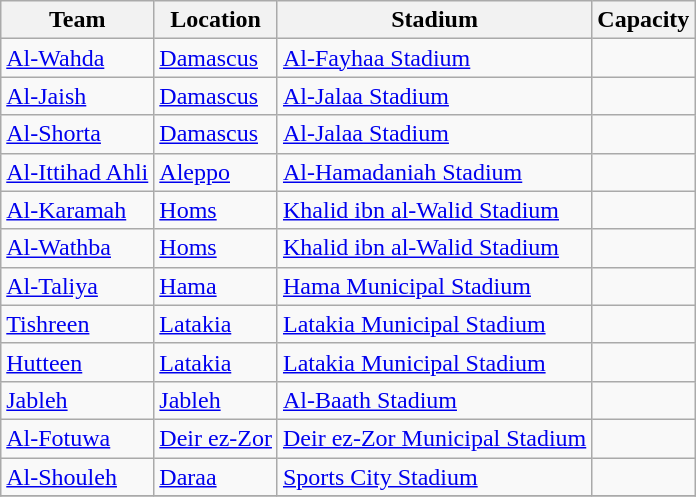<table class="wikitable sortable" style="text-align: left;">
<tr>
<th>Team</th>
<th>Location</th>
<th>Stadium</th>
<th>Capacity</th>
</tr>
<tr>
<td><a href='#'>Al-Wahda</a></td>
<td><a href='#'>Damascus</a></td>
<td><a href='#'>Al-Fayhaa Stadium</a></td>
<td align="center"></td>
</tr>
<tr>
<td><a href='#'>Al-Jaish</a></td>
<td><a href='#'>Damascus</a></td>
<td><a href='#'>Al-Jalaa Stadium</a></td>
<td align="center"></td>
</tr>
<tr>
<td><a href='#'>Al-Shorta</a></td>
<td><a href='#'>Damascus</a></td>
<td><a href='#'>Al-Jalaa Stadium</a></td>
<td align="center"></td>
</tr>
<tr>
<td><a href='#'>Al-Ittihad Ahli</a></td>
<td><a href='#'>Aleppo</a></td>
<td><a href='#'>Al-Hamadaniah Stadium</a></td>
<td align="center"></td>
</tr>
<tr>
<td><a href='#'>Al-Karamah</a></td>
<td><a href='#'>Homs</a></td>
<td><a href='#'>Khalid ibn al-Walid Stadium</a></td>
<td align="center"></td>
</tr>
<tr>
<td><a href='#'>Al-Wathba</a></td>
<td><a href='#'>Homs</a></td>
<td><a href='#'>Khalid ibn al-Walid Stadium</a></td>
<td align="center"></td>
</tr>
<tr>
<td><a href='#'>Al-Taliya</a></td>
<td><a href='#'>Hama</a></td>
<td><a href='#'>Hama Municipal Stadium</a></td>
<td align="center"></td>
</tr>
<tr>
<td><a href='#'>Tishreen</a></td>
<td><a href='#'>Latakia</a></td>
<td><a href='#'>Latakia Municipal Stadium</a></td>
<td align="center"></td>
</tr>
<tr>
<td><a href='#'>Hutteen</a></td>
<td><a href='#'>Latakia</a></td>
<td><a href='#'>Latakia Municipal Stadium</a></td>
<td align="center"></td>
</tr>
<tr>
<td><a href='#'>Jableh</a></td>
<td><a href='#'>Jableh</a></td>
<td><a href='#'>Al-Baath Stadium</a></td>
<td align="center"></td>
</tr>
<tr>
<td><a href='#'>Al-Fotuwa</a></td>
<td><a href='#'>Deir ez-Zor</a></td>
<td><a href='#'>Deir ez-Zor Municipal Stadium</a></td>
<td align="center"></td>
</tr>
<tr>
<td><a href='#'>Al-Shouleh</a></td>
<td><a href='#'>Daraa</a></td>
<td><a href='#'>Sports City Stadium</a></td>
<td align="center"></td>
</tr>
<tr>
</tr>
</table>
